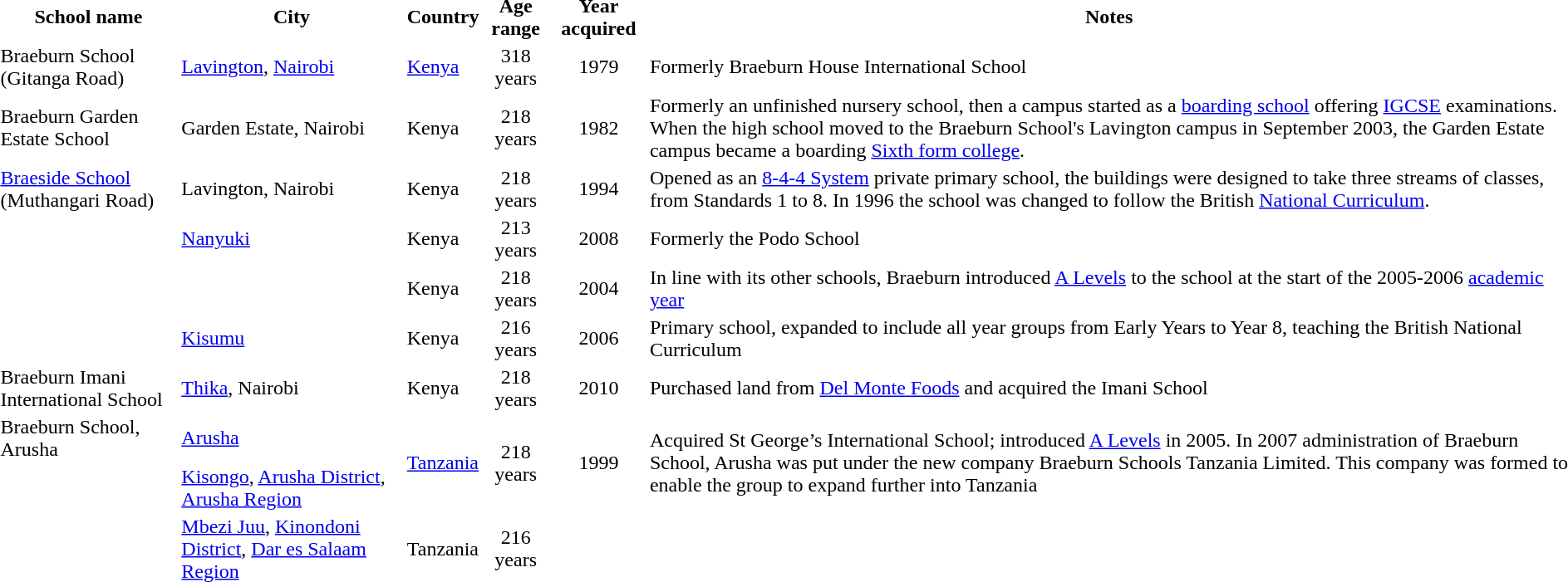<table>
<tr>
<th>School name</th>
<th>City</th>
<th>Country</th>
<th>Age range</th>
<th>Year acquired</th>
<th>Notes</th>
</tr>
<tr>
<td>Braeburn School (Gitanga Road)</td>
<td><a href='#'>Lavington</a>, <a href='#'>Nairobi</a></td>
<td><a href='#'>Kenya</a></td>
<td align=center>318 years</td>
<td align=center>1979</td>
<td>Formerly Braeburn House International School</td>
</tr>
<tr>
<td>Braeburn Garden Estate School</td>
<td>Garden Estate, Nairobi</td>
<td>Kenya</td>
<td align=center>218 years</td>
<td align=center>1982</td>
<td>Formerly an unfinished nursery school, then a  campus started as a <a href='#'>boarding school</a> offering <a href='#'>IGCSE</a> examinations. When the high school moved to the Braeburn School's Lavington campus in September 2003, the Garden Estate campus became a boarding <a href='#'>Sixth form college</a>.</td>
</tr>
<tr>
<td><a href='#'>Braeside School</a> (Muthangari Road)</td>
<td>Lavington, Nairobi</td>
<td>Kenya</td>
<td align=center>218 years</td>
<td align=center>1994</td>
<td>Opened as an <a href='#'>8-4-4 System</a> private primary school, the buildings were designed to take three streams of classes, from Standards 1 to 8. In 1996 the school was changed to follow the British <a href='#'>National Curriculum</a>.</td>
</tr>
<tr>
<td></td>
<td><a href='#'>Nanyuki</a></td>
<td>Kenya</td>
<td align=center>213 years</td>
<td align=center>2008</td>
<td>Formerly the Podo School</td>
</tr>
<tr>
<td></td>
<td></td>
<td>Kenya</td>
<td align=center>218 years</td>
<td align=center>2004</td>
<td>In line with its other schools, Braeburn introduced <a href='#'>A Levels</a> to the school at the start of the 2005-2006 <a href='#'>academic year</a></td>
</tr>
<tr>
<td></td>
<td><a href='#'>Kisumu</a></td>
<td>Kenya</td>
<td align=center>216 years</td>
<td align=center>2006</td>
<td>Primary school, expanded to include all year groups from Early Years to Year 8, teaching the British National Curriculum</td>
</tr>
<tr>
<td>Braeburn Imani International School</td>
<td><a href='#'>Thika</a>, Nairobi</td>
<td>Kenya</td>
<td align=center>218 years</td>
<td align=center>2010</td>
<td>Purchased land from <a href='#'>Del Monte Foods</a> and acquired the Imani School</td>
</tr>
<tr>
<td>Braeburn School, Arusha</td>
<td><a href='#'>Arusha</a></td>
<td rowspan=2><a href='#'>Tanzania</a></td>
<td rowspan=2 align=center>218 years</td>
<td rowspan=2 align=center>1999</td>
<td rowspan=2>Acquired St George’s International School; introduced <a href='#'>A Levels</a> in 2005. In 2007 administration of Braeburn School, Arusha was put under the new company Braeburn Schools Tanzania Limited. This company was formed to enable the group to expand further into Tanzania</td>
</tr>
<tr>
<td></td>
<td><a href='#'>Kisongo</a>, <a href='#'>Arusha District</a>, <a href='#'>Arusha Region</a></td>
</tr>
<tr>
<td></td>
<td><a href='#'>Mbezi Juu</a>, <a href='#'>Kinondoni District</a>, <a href='#'>Dar es Salaam Region</a></td>
<td>Tanzania</td>
<td align=center>216 years</td>
<td align=center></td>
<td></td>
</tr>
</table>
